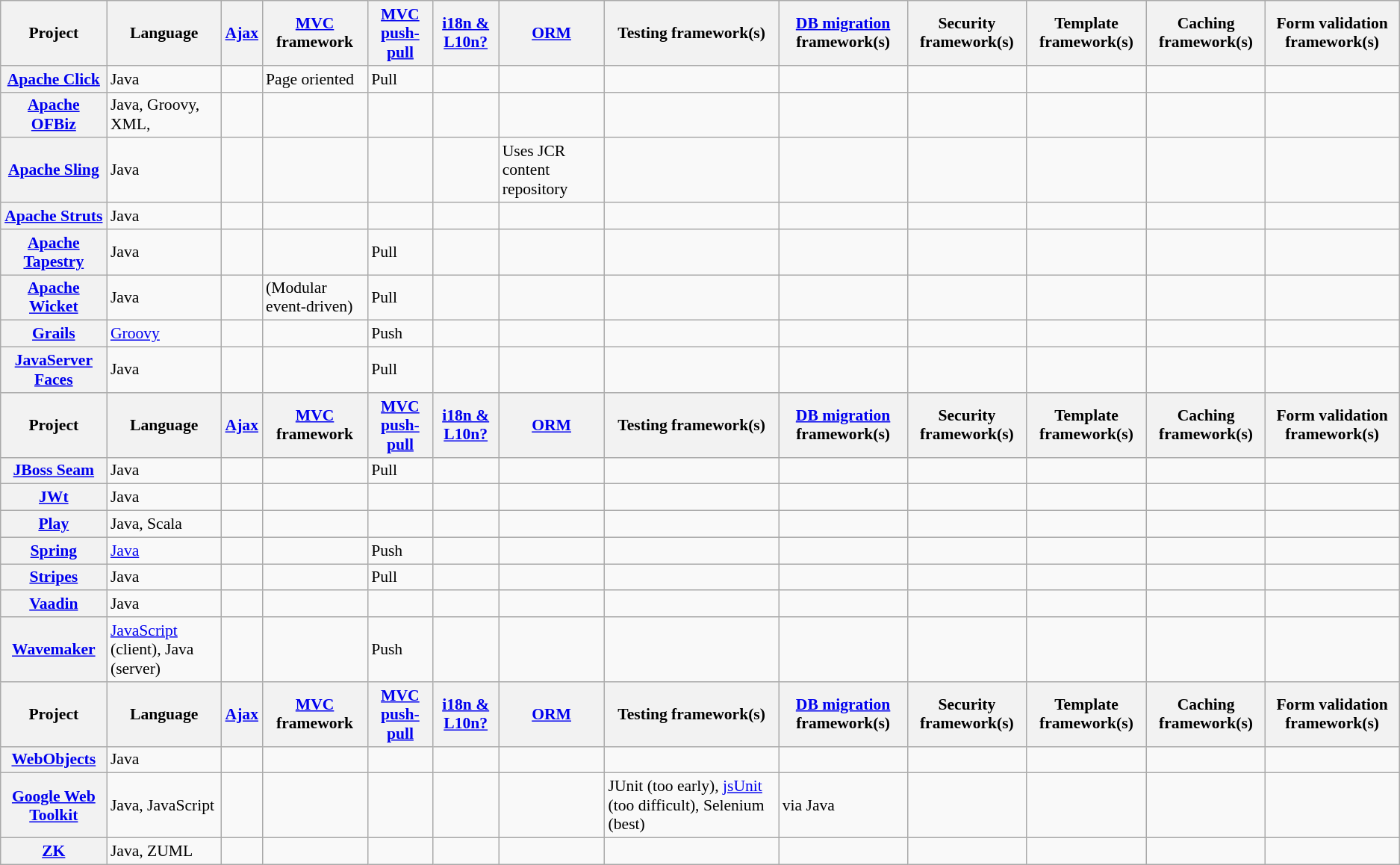<table class="wikitable sortable sort-under" style="font-size: 90%">
<tr>
<th>Project</th>
<th>Language</th>
<th><a href='#'>Ajax</a></th>
<th><a href='#'>MVC</a> framework</th>
<th><a href='#'>MVC push-pull</a></th>
<th><a href='#'>i18n & L10n?</a></th>
<th><a href='#'>ORM</a></th>
<th>Testing framework(s)</th>
<th><a href='#'>DB migration</a> framework(s)</th>
<th>Security framework(s)</th>
<th>Template framework(s)</th>
<th>Caching framework(s)</th>
<th>Form validation framework(s)</th>
</tr>
<tr>
<th><a href='#'>Apache Click</a></th>
<td>Java</td>
<td></td>
<td>Page oriented</td>
<td>Pull</td>
<td></td>
<td></td>
<td></td>
<td></td>
<td></td>
<td></td>
<td></td>
<td></td>
</tr>
<tr>
<th><a href='#'>Apache OFBiz</a></th>
<td>Java, Groovy, XML,</td>
<td></td>
<td></td>
<td></td>
<td></td>
<td></td>
<td></td>
<td></td>
<td></td>
<td></td>
<td></td>
<td></td>
</tr>
<tr>
<th><a href='#'>Apache Sling</a></th>
<td>Java</td>
<td></td>
<td></td>
<td></td>
<td></td>
<td>Uses JCR content repository</td>
<td></td>
<td></td>
<td></td>
<td></td>
<td></td>
</tr>
<tr>
<th><a href='#'>Apache Struts</a></th>
<td>Java</td>
<td></td>
<td></td>
<td></td>
<td></td>
<td></td>
<td></td>
<td></td>
<td></td>
<td></td>
<td></td>
<td></td>
</tr>
<tr>
<th><a href='#'>Apache Tapestry</a></th>
<td>Java</td>
<td></td>
<td></td>
<td>Pull</td>
<td></td>
<td></td>
<td></td>
<td></td>
<td></td>
<td></td>
<td></td>
<td></td>
</tr>
<tr>
<th><a href='#'>Apache Wicket</a></th>
<td>Java</td>
<td></td>
<td> (Modular event-driven)</td>
<td>Pull</td>
<td></td>
<td></td>
<td></td>
<td></td>
<td></td>
<td></td>
<td></td>
<td></td>
</tr>
<tr>
<th><a href='#'>Grails</a></th>
<td><a href='#'>Groovy</a></td>
<td></td>
<td></td>
<td>Push</td>
<td></td>
<td></td>
<td></td>
<td></td>
<td></td>
<td></td>
<td></td>
<td></td>
</tr>
<tr>
<th><a href='#'>JavaServer Faces</a></th>
<td>Java</td>
<td></td>
<td></td>
<td>Pull</td>
<td></td>
<td></td>
<td></td>
<td></td>
<td></td>
<td></td>
<td></td>
<td></td>
</tr>
<tr>
<th>Project</th>
<th>Language</th>
<th><a href='#'>Ajax</a></th>
<th><a href='#'>MVC</a> framework</th>
<th><a href='#'>MVC push-pull</a></th>
<th><a href='#'>i18n & L10n?</a></th>
<th><a href='#'>ORM</a></th>
<th>Testing framework(s)</th>
<th><a href='#'>DB migration</a> framework(s)</th>
<th>Security framework(s)</th>
<th>Template framework(s)</th>
<th>Caching framework(s)</th>
<th>Form validation framework(s)</th>
</tr>
<tr>
<th><a href='#'>JBoss Seam</a></th>
<td>Java</td>
<td></td>
<td></td>
<td>Pull</td>
<td></td>
<td></td>
<td></td>
<td></td>
<td></td>
<td></td>
<td></td>
<td></td>
</tr>
<tr>
<th><a href='#'>JWt</a></th>
<td>Java</td>
<td></td>
<td></td>
<td></td>
<td></td>
<td></td>
<td></td>
<td></td>
<td></td>
<td></td>
<td></td>
<td></td>
</tr>
<tr>
<th><a href='#'>Play</a></th>
<td>Java, Scala</td>
<td></td>
<td></td>
<td></td>
<td></td>
<td></td>
<td></td>
<td></td>
<td></td>
<td></td>
<td></td>
<td></td>
</tr>
<tr>
<th><a href='#'>Spring</a></th>
<td><a href='#'>Java</a></td>
<td></td>
<td></td>
<td>Push</td>
<td></td>
<td></td>
<td></td>
<td></td>
<td></td>
<td></td>
<td></td>
<td></td>
</tr>
<tr>
<th><a href='#'>Stripes</a></th>
<td>Java</td>
<td></td>
<td></td>
<td>Pull</td>
<td></td>
<td></td>
<td></td>
<td></td>
<td></td>
<td></td>
<td></td>
<td></td>
</tr>
<tr>
<th><a href='#'>Vaadin</a></th>
<td>Java</td>
<td></td>
<td></td>
<td></td>
<td></td>
<td></td>
<td></td>
<td></td>
<td></td>
<td></td>
<td></td>
<td></td>
</tr>
<tr>
<th><a href='#'>Wavemaker</a></th>
<td><a href='#'>JavaScript</a> (client), Java (server)</td>
<td></td>
<td></td>
<td>Push</td>
<td></td>
<td></td>
<td></td>
<td></td>
<td></td>
<td></td>
<td></td>
<td></td>
</tr>
<tr>
<th>Project</th>
<th>Language</th>
<th><a href='#'>Ajax</a></th>
<th><a href='#'>MVC</a> framework</th>
<th><a href='#'>MVC push-pull</a></th>
<th><a href='#'>i18n & L10n?</a></th>
<th><a href='#'>ORM</a></th>
<th>Testing framework(s)</th>
<th><a href='#'>DB migration</a> framework(s)</th>
<th>Security framework(s)</th>
<th>Template framework(s)</th>
<th>Caching framework(s)</th>
<th>Form validation framework(s)</th>
</tr>
<tr>
<th><a href='#'>WebObjects</a></th>
<td>Java</td>
<td></td>
<td></td>
<td></td>
<td></td>
<td></td>
<td></td>
<td></td>
<td></td>
<td></td>
<td></td>
<td></td>
</tr>
<tr>
<th><a href='#'>Google Web Toolkit</a></th>
<td>Java, JavaScript</td>
<td></td>
<td></td>
<td></td>
<td></td>
<td></td>
<td>JUnit (too early), <a href='#'>jsUnit</a> (too difficult), Selenium (best)</td>
<td>via Java</td>
<td></td>
<td></td>
<td></td>
<td></td>
</tr>
<tr>
<th><a href='#'>ZK</a></th>
<td>Java, ZUML</td>
<td></td>
<td></td>
<td></td>
<td></td>
<td></td>
<td></td>
<td></td>
<td></td>
<td></td>
<td></td>
<td></td>
</tr>
</table>
